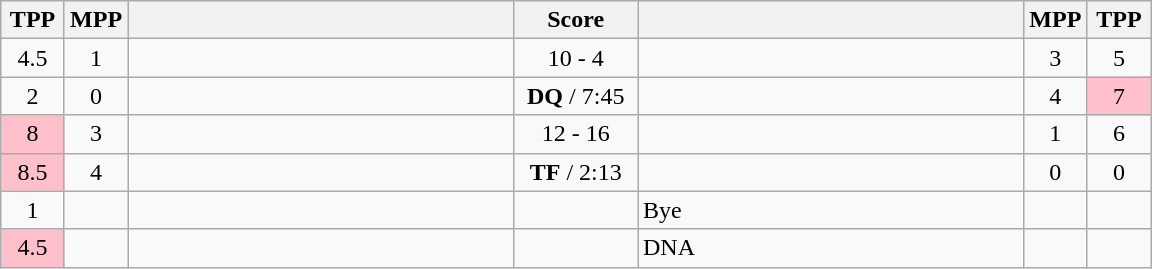<table class="wikitable" style="text-align: center;" |>
<tr>
<th width="35">TPP</th>
<th width="35">MPP</th>
<th width="250"></th>
<th width="75">Score</th>
<th width="250"></th>
<th width="35">MPP</th>
<th width="35">TPP</th>
</tr>
<tr>
<td>4.5</td>
<td>1</td>
<td style="text-align:left;"><strong></strong></td>
<td>10 - 4</td>
<td style="text-align:left;"></td>
<td>3</td>
<td>5</td>
</tr>
<tr>
<td>2</td>
<td>0</td>
<td style="text-align:left;"><strong></strong></td>
<td><strong>DQ</strong> / 7:45</td>
<td style="text-align:left;"></td>
<td>4</td>
<td bgcolor=pink>7</td>
</tr>
<tr>
<td bgcolor=pink>8</td>
<td>3</td>
<td style="text-align:left;"></td>
<td>12 - 16</td>
<td style="text-align:left;"><strong></strong></td>
<td>1</td>
<td>6</td>
</tr>
<tr>
<td bgcolor=pink>8.5</td>
<td>4</td>
<td style="text-align:left;"></td>
<td><strong>TF</strong> / 2:13</td>
<td style="text-align:left;"><strong></strong></td>
<td>0</td>
<td>0</td>
</tr>
<tr>
<td>1</td>
<td></td>
<td style="text-align:left;"><strong></strong></td>
<td></td>
<td style="text-align:left;">Bye</td>
<td></td>
<td></td>
</tr>
<tr>
<td bgcolor=pink>4.5</td>
<td></td>
<td style="text-align:left;"></td>
<td></td>
<td style="text-align:left;">DNA</td>
<td></td>
<td></td>
</tr>
</table>
